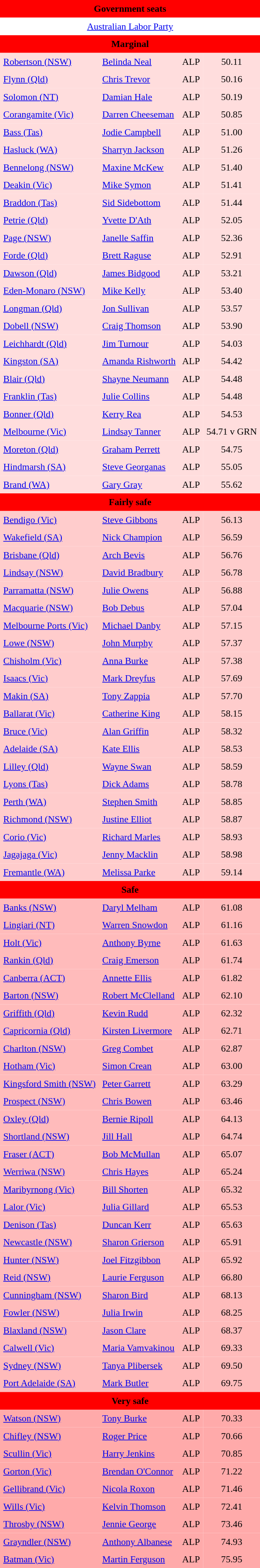<table class="toccolours" align="left" cellpadding="5" cellspacing="0" style="margin-right: .5em; margin-top: .4em;font-size: 90%;">
<tr>
<td COLSPAN=4 align="center" bgcolor="red"><span><strong>Government seats</strong></span></td>
</tr>
<tr>
<td style="background-color:white" colspan=4 align="center"><a href='#'>Australian Labor Party</a></td>
</tr>
<tr>
<td COLSPAN=4 align="center" bgcolor="red"><span><strong>Marginal</strong></span></td>
</tr>
<tr>
<td align="left" bgcolor="FFDDDD"><a href='#'>Robertson (NSW)</a></td>
<td align="left" bgcolor="FFDDDD"><a href='#'>Belinda Neal</a></td>
<td align="left" bgcolor="FFDDDD">ALP</td>
<td align="center" bgcolor="FFDDDD">50.11</td>
</tr>
<tr>
<td align="left" bgcolor="FFDDDD"><a href='#'>Flynn (Qld)</a></td>
<td align="left" bgcolor="FFDDDD"><a href='#'>Chris Trevor</a></td>
<td align="left" bgcolor="FFDDDD">ALP</td>
<td align="center" bgcolor="FFDDDD">50.16</td>
</tr>
<tr>
<td align="left" bgcolor="FFDDDD"><a href='#'>Solomon (NT)</a></td>
<td align="left" bgcolor="FFDDDD"><a href='#'>Damian Hale</a></td>
<td align="left" bgcolor="FFDDDD">ALP</td>
<td align="center" bgcolor="FFDDDD">50.19</td>
</tr>
<tr>
<td align="left" bgcolor="FFDDDD"><a href='#'>Corangamite (Vic)</a></td>
<td align="left" bgcolor="FFDDDD"><a href='#'>Darren Cheeseman</a></td>
<td align="left" bgcolor="FFDDDD">ALP</td>
<td align="center" bgcolor="FFDDDD">50.85</td>
</tr>
<tr>
<td align="left" bgcolor="FFDDDD"><a href='#'>Bass (Tas)</a></td>
<td align="left" bgcolor="FFDDDD"><a href='#'>Jodie Campbell</a></td>
<td align="left" bgcolor="FFDDDD">ALP</td>
<td align="center" bgcolor="FFDDDD">51.00</td>
</tr>
<tr>
<td align="left" bgcolor="FFDDDD"><a href='#'>Hasluck (WA)</a></td>
<td align="left" bgcolor="FFDDDD"><a href='#'>Sharryn Jackson</a></td>
<td align="left" bgcolor="FFDDDD">ALP</td>
<td align="center" bgcolor="FFDDDD">51.26</td>
</tr>
<tr>
<td align="left" bgcolor="FFDDDD"><a href='#'>Bennelong (NSW)</a></td>
<td align="left" bgcolor="FFDDDD"><a href='#'>Maxine McKew</a></td>
<td align="left" bgcolor="FFDDDD">ALP</td>
<td align="center" bgcolor="FFDDDD">51.40</td>
</tr>
<tr>
<td align="left" bgcolor="FFDDDD"><a href='#'>Deakin (Vic)</a></td>
<td align="left" bgcolor="FFDDDD"><a href='#'>Mike Symon</a></td>
<td align="left" bgcolor="FFDDDD">ALP</td>
<td align="center" bgcolor="FFDDDD">51.41</td>
</tr>
<tr>
<td align="left" bgcolor="FFDDDD"><a href='#'>Braddon (Tas)</a></td>
<td align="left" bgcolor="FFDDDD"><a href='#'>Sid Sidebottom</a></td>
<td align="left" bgcolor="FFDDDD">ALP</td>
<td align="center" bgcolor="FFDDDD">51.44</td>
</tr>
<tr>
<td align="left" bgcolor="FFDDDD"><a href='#'>Petrie (Qld)</a></td>
<td align="left" bgcolor="FFDDDD"><a href='#'>Yvette D'Ath</a></td>
<td align="left" bgcolor="FFDDDD">ALP</td>
<td align="center" bgcolor="FFDDDD">52.05</td>
</tr>
<tr>
<td align="left" bgcolor="FFDDDD"><a href='#'>Page (NSW)</a></td>
<td align="left" bgcolor="FFDDDD"><a href='#'>Janelle Saffin</a></td>
<td align="left" bgcolor="FFDDDD">ALP</td>
<td align="center" bgcolor="FFDDDD">52.36</td>
</tr>
<tr>
<td align="left" bgcolor="FFDDDD"><a href='#'>Forde (Qld)</a></td>
<td align="left" bgcolor="FFDDDD"><a href='#'>Brett Raguse</a></td>
<td align="left" bgcolor="FFDDDD">ALP</td>
<td align="center" bgcolor="FFDDDD">52.91</td>
</tr>
<tr>
<td align="left" bgcolor="FFDDDD"><a href='#'>Dawson (Qld)</a></td>
<td align="left" bgcolor="FFDDDD"><a href='#'>James Bidgood</a></td>
<td align="left" bgcolor="FFDDDD">ALP</td>
<td align="center" bgcolor="FFDDDD">53.21</td>
</tr>
<tr>
<td align="left" bgcolor="FFDDDD"><a href='#'>Eden-Monaro (NSW)</a></td>
<td align="left" bgcolor="FFDDDD"><a href='#'>Mike Kelly</a></td>
<td align="left" bgcolor="FFDDDD">ALP</td>
<td align="center" bgcolor="FFDDDD">53.40</td>
</tr>
<tr>
<td align="left" bgcolor="FFDDDD"><a href='#'>Longman (Qld)</a></td>
<td align="left" bgcolor="FFDDDD"><a href='#'>Jon Sullivan</a></td>
<td align="left" bgcolor="FFDDDD">ALP</td>
<td align="center" bgcolor="FFDDDD">53.57</td>
</tr>
<tr>
<td align="left" bgcolor="FFDDDD"><a href='#'>Dobell (NSW)</a></td>
<td align="left" bgcolor="FFDDDD"><a href='#'>Craig Thomson</a></td>
<td align="left" bgcolor="FFDDDD">ALP</td>
<td align="center" bgcolor="FFDDDD">53.90</td>
</tr>
<tr>
<td align="left" bgcolor="FFDDDD"><a href='#'>Leichhardt (Qld)</a></td>
<td align="left" bgcolor="FFDDDD"><a href='#'>Jim Turnour</a></td>
<td align="left" bgcolor="FFDDDD">ALP</td>
<td align="center" bgcolor="FFDDDD">54.03</td>
</tr>
<tr>
<td align="left" bgcolor="FFDDDD"><a href='#'>Kingston (SA)</a></td>
<td align="left" bgcolor="FFDDDD"><a href='#'>Amanda Rishworth</a></td>
<td align="left" bgcolor="FFDDDD">ALP</td>
<td align="center" bgcolor="FFDDDD">54.42</td>
</tr>
<tr>
<td align="left" bgcolor="FFDDDD"><a href='#'>Blair (Qld)</a></td>
<td align="left" bgcolor="FFDDDD"><a href='#'>Shayne Neumann</a></td>
<td align="left" bgcolor="FFDDDD">ALP</td>
<td align="center" bgcolor="FFDDDD">54.48</td>
</tr>
<tr>
<td align="left" bgcolor="FFDDDD"><a href='#'>Franklin (Tas)</a></td>
<td align="left" bgcolor="FFDDDD"><a href='#'>Julie Collins</a></td>
<td align="left" bgcolor="FFDDDD">ALP</td>
<td align="center" bgcolor="FFDDDD">54.48</td>
</tr>
<tr>
<td align="left" bgcolor="FFDDDD"><a href='#'>Bonner (Qld)</a></td>
<td align="left" bgcolor="FFDDDD"><a href='#'>Kerry Rea</a></td>
<td align="left" bgcolor="FFDDDD">ALP</td>
<td align="center" bgcolor="FFDDDD">54.53</td>
</tr>
<tr>
<td align="left" bgcolor="FFDDDD"><a href='#'>Melbourne (Vic)</a></td>
<td align="left" bgcolor="FFDDDD"><a href='#'>Lindsay Tanner</a></td>
<td align="left" bgcolor="FFDDDD">ALP</td>
<td align="center" bgcolor="FFDDDD">54.71 v GRN</td>
</tr>
<tr>
<td align="left" bgcolor="FFDDDD"><a href='#'>Moreton (Qld)</a></td>
<td align="left" bgcolor="FFDDDD"><a href='#'>Graham Perrett</a></td>
<td align="left" bgcolor="FFDDDD">ALP</td>
<td align="center" bgcolor="FFDDDD">54.75</td>
</tr>
<tr>
<td align="left" bgcolor="FFDDDD"><a href='#'>Hindmarsh (SA)</a></td>
<td align="left" bgcolor="FFDDDD"><a href='#'>Steve Georganas</a></td>
<td align="left" bgcolor="FFDDDD">ALP</td>
<td align="center" bgcolor="FFDDDD">55.05</td>
</tr>
<tr>
<td align="left" bgcolor="FFDDDD"><a href='#'>Brand (WA)</a></td>
<td align="left" bgcolor="FFDDDD"><a href='#'>Gary Gray</a></td>
<td align="left" bgcolor="FFDDDD">ALP</td>
<td align="center" bgcolor="FFDDDD">55.62</td>
</tr>
<tr>
<td COLSPAN=4 align="center" bgcolor="red"><span><strong>Fairly safe</strong></span></td>
</tr>
<tr>
<td align="left" bgcolor="FFCCCC"><a href='#'>Bendigo (Vic)</a></td>
<td align="left" bgcolor="FFCCCC"><a href='#'>Steve Gibbons</a></td>
<td align="left" bgcolor="FFCCCC">ALP</td>
<td align="center" bgcolor="FFCCCC">56.13</td>
</tr>
<tr>
<td align="left" bgcolor="FFCCCC"><a href='#'>Wakefield (SA)</a></td>
<td align="left" bgcolor="FFCCCC"><a href='#'>Nick Champion</a></td>
<td align="left" bgcolor="FFCCCC">ALP</td>
<td align="center" bgcolor="FFCCCC">56.59</td>
</tr>
<tr>
<td align="left" bgcolor="FFCCCC"><a href='#'>Brisbane (Qld)</a></td>
<td align="left" bgcolor="FFCCCC"><a href='#'>Arch Bevis</a></td>
<td align="left" bgcolor="FFCCCC">ALP</td>
<td align="center" bgcolor="FFCCCC">56.76</td>
</tr>
<tr>
<td align="left" bgcolor="FFCCCC"><a href='#'>Lindsay (NSW)</a></td>
<td align="left" bgcolor="FFCCCC"><a href='#'>David Bradbury</a></td>
<td align="left" bgcolor="FFCCCC">ALP</td>
<td align="center" bgcolor="FFCCCC">56.78</td>
</tr>
<tr>
<td align="left" bgcolor="FFCCCC"><a href='#'>Parramatta (NSW)</a></td>
<td align="left" bgcolor="FFCCCC"><a href='#'>Julie Owens</a></td>
<td align="left" bgcolor="FFCCCC">ALP</td>
<td align="center" bgcolor="FFCCCC">56.88</td>
</tr>
<tr>
<td align="left" bgcolor="FFCCCC"><a href='#'>Macquarie (NSW)</a></td>
<td align="left" bgcolor="FFCCCC"><a href='#'>Bob Debus</a></td>
<td align="left" bgcolor="FFCCCC">ALP</td>
<td align="center" bgcolor="FFCCCC">57.04</td>
</tr>
<tr>
<td align="left" bgcolor="FFCCCC"><a href='#'>Melbourne Ports (Vic)</a></td>
<td align="left" bgcolor="FFCCCC"><a href='#'>Michael Danby</a></td>
<td align="left" bgcolor="FFCCCC">ALP</td>
<td align="center" bgcolor="FFCCCC">57.15</td>
</tr>
<tr>
<td align="left" bgcolor="FFCCCC"><a href='#'>Lowe (NSW)</a></td>
<td align="left" bgcolor="FFCCCC"><a href='#'>John Murphy</a></td>
<td align="left" bgcolor="FFCCCC">ALP</td>
<td align="center" bgcolor="FFCCCC">57.37</td>
</tr>
<tr>
<td align="left" bgcolor="FFCCCC"><a href='#'>Chisholm (Vic)</a></td>
<td align="left" bgcolor="FFCCCC"><a href='#'>Anna Burke</a></td>
<td align="left" bgcolor="FFCCCC">ALP</td>
<td align="center" bgcolor="FFCCCC">57.38</td>
</tr>
<tr>
<td align="left" bgcolor="FFCCCC"><a href='#'>Isaacs (Vic)</a></td>
<td align="left" bgcolor="FFCCCC"><a href='#'>Mark Dreyfus</a></td>
<td align="left" bgcolor="FFCCCC">ALP</td>
<td align="center" bgcolor="FFCCCC">57.69</td>
</tr>
<tr>
<td align="left" bgcolor="FFCCCC"><a href='#'>Makin (SA)</a></td>
<td align="left" bgcolor="FFCCCC"><a href='#'>Tony Zappia</a></td>
<td align="left" bgcolor="FFCCCC">ALP</td>
<td align="center" bgcolor="FFCCCC">57.70</td>
</tr>
<tr>
<td align="left" bgcolor="FFCCCC"><a href='#'>Ballarat (Vic)</a></td>
<td align="left" bgcolor="FFCCCC"><a href='#'>Catherine King</a></td>
<td align="left" bgcolor="FFCCCC">ALP</td>
<td align="center" bgcolor="FFCCCC">58.15</td>
</tr>
<tr>
<td align="left" bgcolor="FFCCCC"><a href='#'>Bruce (Vic)</a></td>
<td align="left" bgcolor="FFCCCC"><a href='#'>Alan Griffin</a></td>
<td align="left" bgcolor="FFCCCC">ALP</td>
<td align="center" bgcolor="FFCCCC">58.32</td>
</tr>
<tr>
<td align="left" bgcolor="FFCCCC"><a href='#'>Adelaide (SA)</a></td>
<td align="left" bgcolor="FFCCCC"><a href='#'>Kate Ellis</a></td>
<td align="left" bgcolor="FFCCCC">ALP</td>
<td align="center" bgcolor="FFCCCC">58.53</td>
</tr>
<tr>
<td align="left" bgcolor="FFCCCC"><a href='#'>Lilley (Qld)</a></td>
<td align="left" bgcolor="FFCCCC"><a href='#'>Wayne Swan</a></td>
<td align="left" bgcolor="FFCCCC">ALP</td>
<td align="center" bgcolor="FFCCCC">58.59</td>
</tr>
<tr>
<td align="left" bgcolor="FFCCCC"><a href='#'>Lyons (Tas)</a></td>
<td align="left" bgcolor="FFCCCC"><a href='#'>Dick Adams</a></td>
<td align="left" bgcolor="FFCCCC">ALP</td>
<td align="center" bgcolor="FFCCCC">58.78</td>
</tr>
<tr>
<td align="left" bgcolor="FFCCCC"><a href='#'>Perth (WA)</a></td>
<td align="left" bgcolor="FFCCCC"><a href='#'>Stephen Smith</a></td>
<td align="left" bgcolor="FFCCCC">ALP</td>
<td align="center" bgcolor="FFCCCC">58.85</td>
</tr>
<tr>
<td align="left" bgcolor="FFCCCC"><a href='#'>Richmond (NSW)</a></td>
<td align="left" bgcolor="FFCCCC"><a href='#'>Justine Elliot</a></td>
<td align="left" bgcolor="FFCCCC">ALP</td>
<td align="center" bgcolor="FFCCCC">58.87</td>
</tr>
<tr>
<td align="left" bgcolor="FFCCCC"><a href='#'>Corio (Vic)</a></td>
<td align="left" bgcolor="FFCCCC"><a href='#'>Richard Marles</a></td>
<td align="left" bgcolor="FFCCCC">ALP</td>
<td align="center" bgcolor="FFCCCC">58.93</td>
</tr>
<tr>
<td align="left" bgcolor="FFCCCC"><a href='#'>Jagajaga (Vic)</a></td>
<td align="left" bgcolor="FFCCCC"><a href='#'>Jenny Macklin</a></td>
<td align="left" bgcolor="FFCCCC">ALP</td>
<td align="center" bgcolor="FFCCCC">58.98</td>
</tr>
<tr>
<td align="left" bgcolor="FFCCCC"><a href='#'>Fremantle (WA)</a></td>
<td align="left" bgcolor="FFCCCC"><a href='#'>Melissa Parke</a></td>
<td align="left" bgcolor="FFCCCC">ALP</td>
<td align="center" bgcolor="FFCCCC">59.14</td>
</tr>
<tr>
<td COLSPAN=4 align="center" bgcolor="red"><span><strong>Safe</strong></span></td>
</tr>
<tr>
<td align="left" bgcolor="FFBBBB"><a href='#'>Banks (NSW)</a></td>
<td align="left" bgcolor="FFBBBB"><a href='#'>Daryl Melham</a></td>
<td align="left" bgcolor="FFBBBB">ALP</td>
<td align="center" bgcolor="FFBBBB">61.08</td>
</tr>
<tr>
<td align="left" bgcolor="FFBBBB"><a href='#'>Lingiari (NT)</a></td>
<td align="left" bgcolor="FFBBBB"><a href='#'>Warren Snowdon</a></td>
<td align="left" bgcolor="FFBBBB">ALP</td>
<td align="center" bgcolor="FFBBBB">61.16</td>
</tr>
<tr>
<td align="left" bgcolor="FFBBBB"><a href='#'>Holt (Vic)</a></td>
<td align="left" bgcolor="FFBBBB"><a href='#'>Anthony Byrne</a></td>
<td align="left" bgcolor="FFBBBB">ALP</td>
<td align="center" bgcolor="FFBBBB">61.63</td>
</tr>
<tr>
<td align="left" bgcolor="FFBBBB"><a href='#'>Rankin (Qld)</a></td>
<td align="left" bgcolor="FFBBBB"><a href='#'>Craig Emerson</a></td>
<td align="left" bgcolor="FFBBBB">ALP</td>
<td align="center" bgcolor="FFBBBB">61.74</td>
</tr>
<tr>
<td align="left" bgcolor="FFBBBB"><a href='#'>Canberra (ACT)</a></td>
<td align="left" bgcolor="FFBBBB"><a href='#'>Annette Ellis</a></td>
<td align="left" bgcolor="FFBBBB">ALP</td>
<td align="center" bgcolor="FFBBBB">61.82</td>
</tr>
<tr>
<td align="left" bgcolor="FFBBBB"><a href='#'>Barton (NSW)</a></td>
<td align="left" bgcolor="FFBBBB"><a href='#'>Robert McClelland</a></td>
<td align="left" bgcolor="FFBBBB">ALP</td>
<td align="center" bgcolor="FFBBBB">62.10</td>
</tr>
<tr>
<td align="left" bgcolor="FFBBBB"><a href='#'>Griffith (Qld)</a></td>
<td align="left" bgcolor="FFBBBB"><a href='#'>Kevin Rudd</a></td>
<td align="left" bgcolor="FFBBBB">ALP</td>
<td align="center" bgcolor="FFBBBB">62.32</td>
</tr>
<tr>
<td align="left" bgcolor="FFBBBB"><a href='#'>Capricornia (Qld)</a></td>
<td align="left" bgcolor="FFBBBB"><a href='#'>Kirsten Livermore</a></td>
<td align="left" bgcolor="FFBBBB">ALP</td>
<td align="center" bgcolor="FFBBBB">62.71</td>
</tr>
<tr>
<td align="left" bgcolor="FFBBBB"><a href='#'>Charlton (NSW)</a></td>
<td align="left" bgcolor="FFBBBB"><a href='#'>Greg Combet</a></td>
<td align="left" bgcolor="FFBBBB">ALP</td>
<td align="center" bgcolor="FFBBBB">62.87</td>
</tr>
<tr>
<td align="left" bgcolor="FFBBBB"><a href='#'>Hotham (Vic)</a></td>
<td align="left" bgcolor="FFBBBB"><a href='#'>Simon Crean</a></td>
<td align="left" bgcolor="FFBBBB">ALP</td>
<td align="center" bgcolor="FFBBBB">63.00</td>
</tr>
<tr>
<td align="left" bgcolor="FFBBBB"><a href='#'>Kingsford Smith (NSW)</a></td>
<td align="left" bgcolor="FFBBBB"><a href='#'>Peter Garrett</a></td>
<td align="left" bgcolor="FFBBBB">ALP</td>
<td align="center" bgcolor="FFBBBB">63.29</td>
</tr>
<tr>
<td align="left" bgcolor="FFBBBB"><a href='#'>Prospect (NSW)</a></td>
<td align="left" bgcolor="FFBBBB"><a href='#'>Chris Bowen</a></td>
<td align="left" bgcolor="FFBBBB">ALP</td>
<td align="center" bgcolor="FFBBBB">63.46</td>
</tr>
<tr>
<td align="left" bgcolor="FFBBBB"><a href='#'>Oxley (Qld)</a></td>
<td align="left" bgcolor="FFBBBB"><a href='#'>Bernie Ripoll</a></td>
<td align="left" bgcolor="FFBBBB">ALP</td>
<td align="center" bgcolor="FFBBBB">64.13</td>
</tr>
<tr>
<td align="left" bgcolor="FFBBBB"><a href='#'>Shortland (NSW)</a></td>
<td align="left" bgcolor="FFBBBB"><a href='#'>Jill Hall</a></td>
<td align="left" bgcolor="FFBBBB">ALP</td>
<td align="center" bgcolor="FFBBBB">64.74</td>
</tr>
<tr>
<td align="left" bgcolor="FFBBBB"><a href='#'>Fraser (ACT)</a></td>
<td align="left" bgcolor="FFBBBB"><a href='#'>Bob McMullan</a></td>
<td align="left" bgcolor="FFBBBB">ALP</td>
<td align="center" bgcolor="FFBBBB">65.07</td>
</tr>
<tr>
<td align="left" bgcolor="FFBBBB"><a href='#'>Werriwa (NSW)</a></td>
<td align="left" bgcolor="FFBBBB"><a href='#'>Chris Hayes</a></td>
<td align="left" bgcolor="FFBBBB">ALP</td>
<td align="center" bgcolor="FFBBBB">65.24</td>
</tr>
<tr>
<td align="left" bgcolor="FFBBBB"><a href='#'>Maribyrnong (Vic)</a></td>
<td align="left" bgcolor="FFBBBB"><a href='#'>Bill Shorten</a></td>
<td align="left" bgcolor="FFBBBB">ALP</td>
<td align="center" bgcolor="FFBBBB">65.32</td>
</tr>
<tr>
<td align="left" bgcolor="FFBBBB"><a href='#'>Lalor (Vic)</a></td>
<td align="left" bgcolor="FFBBBB"><a href='#'>Julia Gillard</a></td>
<td align="left" bgcolor="FFBBBB">ALP</td>
<td align="center" bgcolor="FFBBBB">65.53</td>
</tr>
<tr>
<td align="left" bgcolor="FFBBBB"><a href='#'>Denison (Tas)</a></td>
<td align="left" bgcolor="FFBBBB"><a href='#'>Duncan Kerr</a></td>
<td align="left" bgcolor="FFBBBB">ALP</td>
<td align="center" bgcolor="FFBBBB">65.63</td>
</tr>
<tr>
<td align="left" bgcolor="FFBBBB"><a href='#'>Newcastle (NSW)</a></td>
<td align="left" bgcolor="FFBBBB"><a href='#'>Sharon Grierson</a></td>
<td align="left" bgcolor="FFBBBB">ALP</td>
<td align="center" bgcolor="FFBBBB">65.91</td>
</tr>
<tr>
<td align="left" bgcolor="FFBBBB"><a href='#'>Hunter (NSW)</a></td>
<td align="left" bgcolor="FFBBBB"><a href='#'>Joel Fitzgibbon</a></td>
<td align="left" bgcolor="FFBBBB">ALP</td>
<td align="center" bgcolor="FFBBBB">65.92</td>
</tr>
<tr>
<td align="left" bgcolor="FFBBBB"><a href='#'>Reid (NSW)</a></td>
<td align="left" bgcolor="FFBBBB"><a href='#'>Laurie Ferguson</a></td>
<td align="left" bgcolor="FFBBBB">ALP</td>
<td align="center" bgcolor="FFBBBB">66.80</td>
</tr>
<tr>
<td align="left" bgcolor="FFBBBB"><a href='#'>Cunningham (NSW)</a></td>
<td align="left" bgcolor="FFBBBB"><a href='#'>Sharon Bird</a></td>
<td align="left" bgcolor="FFBBBB">ALP</td>
<td align="center" bgcolor="FFBBBB">68.13</td>
</tr>
<tr>
<td align="left" bgcolor="FFBBBB"><a href='#'>Fowler (NSW)</a></td>
<td align="left" bgcolor="FFBBBB"><a href='#'>Julia Irwin</a></td>
<td align="left" bgcolor="FFBBBB">ALP</td>
<td align="center" bgcolor="FFBBBB">68.25</td>
</tr>
<tr>
<td align="left" bgcolor="FFBBBB"><a href='#'>Blaxland (NSW)</a></td>
<td align="left" bgcolor="FFBBBB"><a href='#'>Jason Clare</a></td>
<td align="left" bgcolor="FFBBBB">ALP</td>
<td align="center" bgcolor="FFBBBB">68.37</td>
</tr>
<tr>
<td align="left" bgcolor="FFBBBB"><a href='#'>Calwell (Vic)</a></td>
<td align="left" bgcolor="FFBBBB"><a href='#'>Maria Vamvakinou</a></td>
<td align="left" bgcolor="FFBBBB">ALP</td>
<td align="center" bgcolor="FFBBBB">69.33</td>
</tr>
<tr>
<td align="left" bgcolor="FFBBBB"><a href='#'>Sydney (NSW)</a></td>
<td align="left" bgcolor="FFBBBB"><a href='#'>Tanya Plibersek</a></td>
<td align="left" bgcolor="FFBBBB">ALP</td>
<td align="center" bgcolor="FFBBBB">69.50</td>
</tr>
<tr>
<td align="left" bgcolor="FFBBBB"><a href='#'>Port Adelaide (SA)</a></td>
<td align="left" bgcolor="FFBBBB"><a href='#'>Mark Butler</a></td>
<td align="left" bgcolor="FFBBBB">ALP</td>
<td align="center" bgcolor="FFBBBB">69.75</td>
</tr>
<tr>
<td COLSPAN=4 align="center" bgcolor="red"><span><strong>Very safe</strong></span></td>
</tr>
<tr>
<td align="left" bgcolor="FFAAAA"><a href='#'>Watson (NSW)</a></td>
<td align="left" bgcolor="FFAAAA"><a href='#'>Tony Burke</a></td>
<td align="left" bgcolor="FFAAAA">ALP</td>
<td align="center" bgcolor="FFAAAA">70.33</td>
</tr>
<tr>
<td align="left" bgcolor="FFAAAA"><a href='#'>Chifley (NSW)</a></td>
<td align="left" bgcolor="FFAAAA"><a href='#'>Roger Price</a></td>
<td align="left" bgcolor="FFAAAA">ALP</td>
<td align="center" bgcolor="FFAAAA">70.66</td>
</tr>
<tr>
<td align="left" bgcolor="FFAAAA"><a href='#'>Scullin (Vic)</a></td>
<td align="left" bgcolor="FFAAAA"><a href='#'>Harry Jenkins</a></td>
<td align="left" bgcolor="FFAAAA">ALP</td>
<td align="center" bgcolor="FFAAAA">70.85</td>
</tr>
<tr>
<td align="left" bgcolor="FFAAAA"><a href='#'>Gorton (Vic)</a></td>
<td align="left" bgcolor="FFAAAA"><a href='#'>Brendan O'Connor</a></td>
<td align="left" bgcolor="FFAAAA">ALP</td>
<td align="center" bgcolor="FFAAAA">71.22</td>
</tr>
<tr>
<td align="left" bgcolor="FFAAAA"><a href='#'>Gellibrand (Vic)</a></td>
<td align="left" bgcolor="FFAAAA"><a href='#'>Nicola Roxon</a></td>
<td align="left" bgcolor="FFAAAA">ALP</td>
<td align="center" bgcolor="FFAAAA">71.46</td>
</tr>
<tr>
<td align="left" bgcolor="FFAAAA"><a href='#'>Wills (Vic)</a></td>
<td align="left" bgcolor="FFAAAA"><a href='#'>Kelvin Thomson</a></td>
<td align="left" bgcolor="FFAAAA">ALP</td>
<td align="center" bgcolor="FFAAAA">72.41</td>
</tr>
<tr>
<td align="left" bgcolor="FFAAAA"><a href='#'>Throsby (NSW)</a></td>
<td align="left" bgcolor="FFAAAA"><a href='#'>Jennie George</a></td>
<td align="left" bgcolor="FFAAAA">ALP</td>
<td align="center" bgcolor="FFAAAA">73.46</td>
</tr>
<tr>
<td align="left" bgcolor="FFAAAA"><a href='#'>Grayndler (NSW)</a></td>
<td align="left" bgcolor="FFAAAA"><a href='#'>Anthony Albanese</a></td>
<td align="left" bgcolor="FFAAAA">ALP</td>
<td align="center" bgcolor="FFAAAA">74.93</td>
</tr>
<tr>
<td align="left" bgcolor="FFAAAA"><a href='#'>Batman (Vic)</a></td>
<td align="left" bgcolor="FFAAAA"><a href='#'>Martin Ferguson</a></td>
<td align="left" bgcolor="FFAAAA">ALP</td>
<td align="center" bgcolor="FFAAAA">75.95</td>
</tr>
</table>
